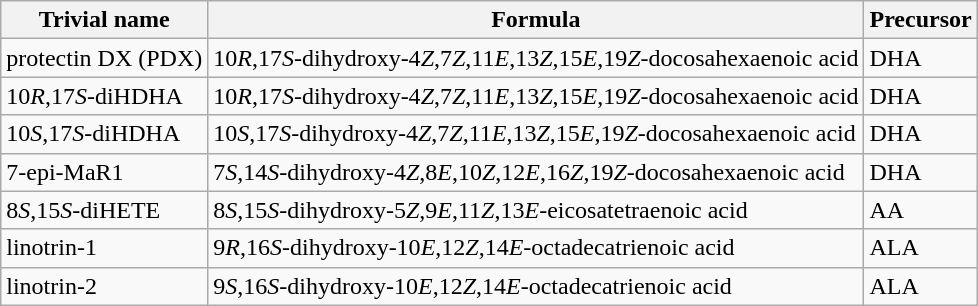<table class="wikitable">
<tr>
<th>Trivial name</th>
<th>Formula</th>
<th>Precursor</th>
</tr>
<tr>
<td>protectin DX (PDX)</td>
<td>10<em>R</em>,17<em>S</em>-dihydroxy-4<em>Z</em>,7<em>Z</em>,11<em>E</em>,13<em>Z</em>,15<em>E</em>,19<em>Z</em>-docosahexaenoic acid</td>
<td>DHA</td>
</tr>
<tr>
<td>10<em>R</em>,17<em>S</em>-diHDHA</td>
<td>10<em>R</em>,17<em>S</em>-dihydroxy-4<em>Z</em>,7<em>Z</em>,11<em>E</em>,13<em>Z</em>,15<em>E</em>,19<em>Z</em>-docosahexaenoic acid</td>
<td>DHA</td>
</tr>
<tr>
<td>10<em>S</em>,17<em>S</em>-diHDHA</td>
<td>10<em>S</em>,17<em>S</em>-dihydroxy-4<em>Z</em>,7<em>Z</em>,11<em>E</em>,13<em>Z</em>,15<em>E</em>,19<em>Z</em>-docosahexaenoic acid</td>
<td>DHA</td>
</tr>
<tr>
<td>7-epi-MaR1</td>
<td>7<em>S</em>,14<em>S</em>-dihydroxy-4<em>Z</em>,8<em>E</em>,10<em>Z</em>,12<em>E</em>,16<em>Z</em>,19<em>Z</em>-docosahexaenoic acid</td>
<td>DHA</td>
</tr>
<tr>
<td>8<em>S</em>,15<em>S</em>-diHETE</td>
<td>8<em>S</em>,15<em>S</em>-dihydroxy-5<em>Z</em>,9<em>E</em>,11<em>Z</em>,13<em>E</em>-eicosatetraenoic acid</td>
<td>AA</td>
</tr>
<tr>
<td>linotrin-1</td>
<td>9<em>R</em>,16<em>S</em>-dihydroxy-10<em>E</em>,12<em>Z</em>,14<em>E</em>-octadecatrienoic acid</td>
<td>ALA</td>
</tr>
<tr>
<td>linotrin-2</td>
<td>9<em>S</em>,16<em>S</em>-dihydroxy-10<em>E</em>,12<em>Z</em>,14<em>E</em>-octadecatrienoic acid</td>
<td>ALA</td>
</tr>
</table>
